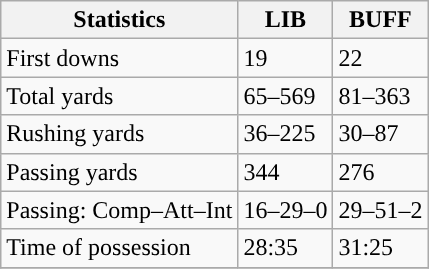<table class="wikitable" style="float: left;">
<tr>
<th>Statistics</th>
<th>LIB</th>
<th>BUFF</th>
</tr>
<tr>
<td>First downs</td>
<td>19</td>
<td>22</td>
</tr>
<tr>
<td>Total yards</td>
<td>65–569</td>
<td>81–363</td>
</tr>
<tr>
<td>Rushing yards</td>
<td>36–225</td>
<td>30–87</td>
</tr>
<tr>
<td>Passing yards</td>
<td>344</td>
<td>276</td>
</tr>
<tr>
<td>Passing: Comp–Att–Int</td>
<td>16–29–0</td>
<td>29–51–2</td>
</tr>
<tr>
<td>Time of possession</td>
<td>28:35</td>
<td>31:25</td>
</tr>
<tr>
</tr>
</table>
